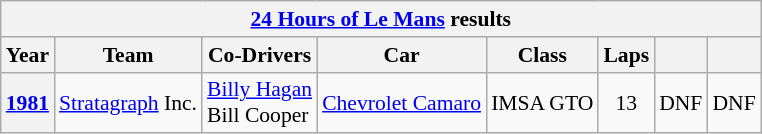<table class="wikitable" style="text-align:center; font-size:90%">
<tr>
<th colspan=8><a href='#'>24 Hours of Le Mans</a> results</th>
</tr>
<tr>
<th>Year</th>
<th>Team</th>
<th>Co-Drivers</th>
<th>Car</th>
<th>Class</th>
<th>Laps</th>
<th></th>
<th></th>
</tr>
<tr>
<th><a href='#'>1981</a></th>
<td align="left" nowrap> <a href='#'>Stratagraph</a> Inc.</td>
<td align="left" nowrap> <a href='#'>Billy Hagan</a><br> Bill Cooper</td>
<td align="left" nowrap><a href='#'>Chevrolet Camaro</a></td>
<td>IMSA GTO</td>
<td>13</td>
<td>DNF</td>
<td>DNF</td>
</tr>
</table>
